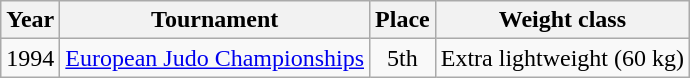<table class=wikitable>
<tr>
<th>Year</th>
<th>Tournament</th>
<th>Place</th>
<th>Weight class</th>
</tr>
<tr>
<td>1994</td>
<td><a href='#'>European Judo Championships</a></td>
<td align="center">5th</td>
<td>Extra lightweight (60 kg)</td>
</tr>
</table>
